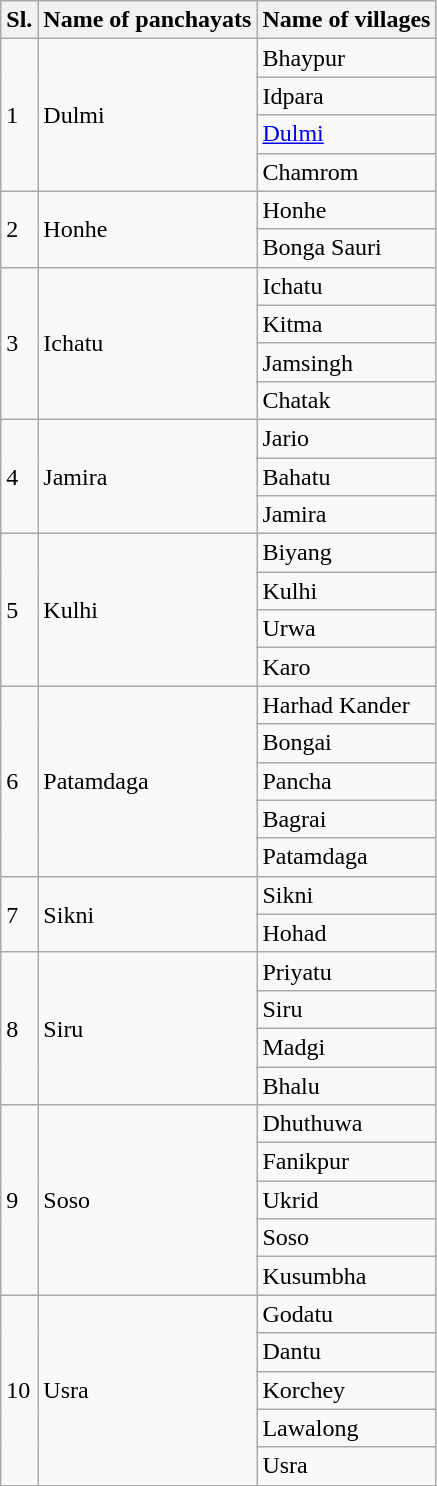<table class="wikitable plainrowheaders sortable">
<tr>
<th scope="col">Sl.</th>
<th scope="col">Name of panchayats</th>
<th scope="col">Name of villages</th>
</tr>
<tr>
<td rowspan="4">1</td>
<td rowspan="4">Dulmi</td>
<td>Bhaypur</td>
</tr>
<tr>
<td>Idpara</td>
</tr>
<tr>
<td><a href='#'>Dulmi</a></td>
</tr>
<tr>
<td>Chamrom</td>
</tr>
<tr>
<td rowspan="2">2</td>
<td rowspan="2">Honhe</td>
<td>Honhe</td>
</tr>
<tr>
<td>Bonga Sauri</td>
</tr>
<tr>
<td rowspan="4">3</td>
<td rowspan="4">Ichatu</td>
<td>Ichatu</td>
</tr>
<tr>
<td>Kitma</td>
</tr>
<tr>
<td>Jamsingh</td>
</tr>
<tr>
<td>Chatak</td>
</tr>
<tr>
<td rowspan="3">4</td>
<td rowspan="3">Jamira</td>
<td>Jario</td>
</tr>
<tr>
<td>Bahatu</td>
</tr>
<tr>
<td>Jamira</td>
</tr>
<tr>
<td rowspan="4">5</td>
<td rowspan="4">Kulhi</td>
<td>Biyang</td>
</tr>
<tr>
<td>Kulhi</td>
</tr>
<tr>
<td>Urwa</td>
</tr>
<tr>
<td>Karo</td>
</tr>
<tr>
<td rowspan="5">6</td>
<td rowspan="5">Patamdaga</td>
<td>Harhad Kander</td>
</tr>
<tr>
<td>Bongai</td>
</tr>
<tr>
<td>Pancha</td>
</tr>
<tr>
<td>Bagrai</td>
</tr>
<tr>
<td>Patamdaga</td>
</tr>
<tr>
<td rowspan="2">7</td>
<td rowspan="2">Sikni</td>
<td>Sikni</td>
</tr>
<tr>
<td>Hohad</td>
</tr>
<tr>
<td rowspan="4">8</td>
<td rowspan="4">Siru</td>
<td>Priyatu</td>
</tr>
<tr>
<td>Siru</td>
</tr>
<tr>
<td>Madgi</td>
</tr>
<tr>
<td>Bhalu</td>
</tr>
<tr>
<td rowspan="5">9</td>
<td rowspan="5">Soso</td>
<td>Dhuthuwa</td>
</tr>
<tr>
<td>Fanikpur</td>
</tr>
<tr>
<td>Ukrid</td>
</tr>
<tr>
<td>Soso</td>
</tr>
<tr>
<td>Kusumbha</td>
</tr>
<tr>
<td rowspan="5">10</td>
<td rowspan="5">Usra</td>
<td>Godatu</td>
</tr>
<tr>
<td>Dantu</td>
</tr>
<tr>
<td>Korchey</td>
</tr>
<tr>
<td>Lawalong</td>
</tr>
<tr>
<td>Usra</td>
</tr>
<tr>
</tr>
</table>
